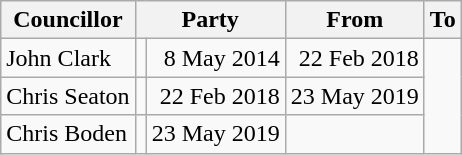<table class=wikitable>
<tr>
<th>Councillor</th>
<th colspan=2>Party</th>
<th>From</th>
<th>To</th>
</tr>
<tr>
<td>John Clark</td>
<td></td>
<td align=right>8 May 2014</td>
<td align=right>22 Feb 2018</td>
</tr>
<tr>
<td>Chris Seaton</td>
<td></td>
<td align=right>22 Feb 2018</td>
<td align=right>23 May 2019</td>
</tr>
<tr>
<td>Chris Boden</td>
<td></td>
<td align=right>23 May 2019</td>
<td></td>
</tr>
</table>
